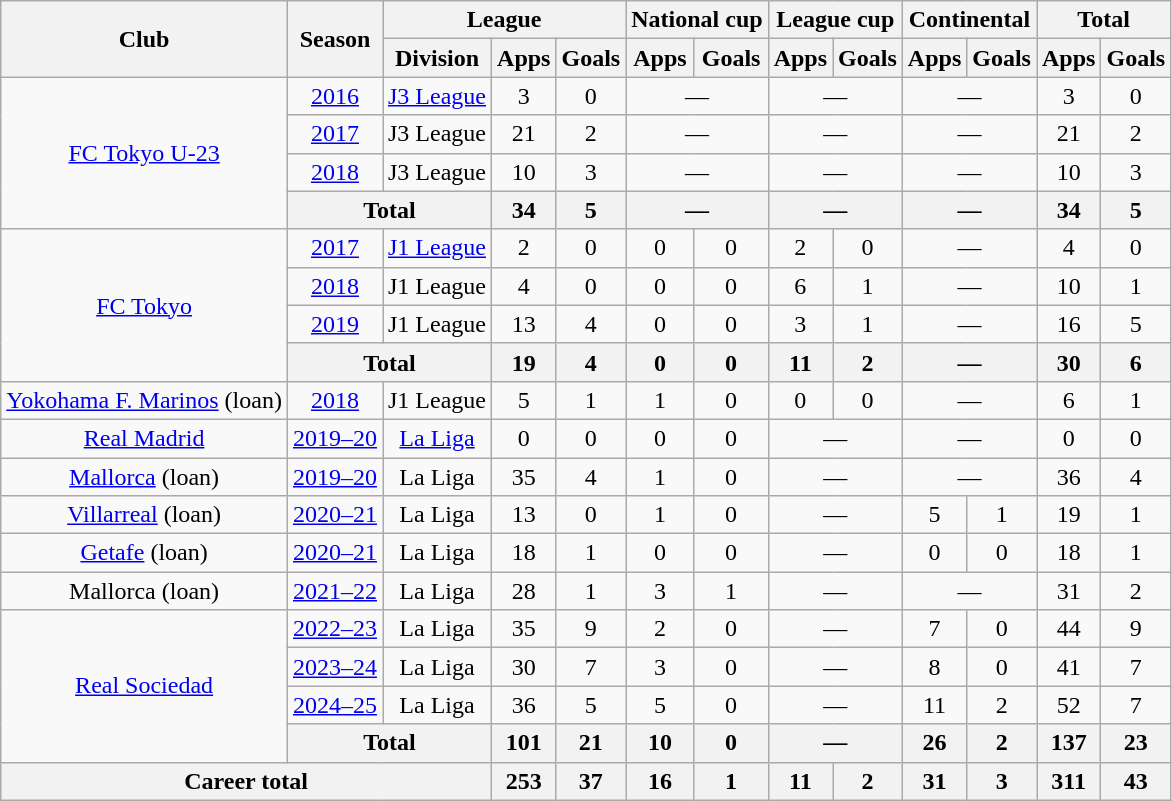<table class="wikitable" style="text-align:center">
<tr>
<th rowspan="2">Club</th>
<th rowspan="2">Season</th>
<th colspan="3">League</th>
<th colspan="2">National cup</th>
<th colspan="2">League cup</th>
<th colspan="2">Continental</th>
<th colspan="2">Total</th>
</tr>
<tr>
<th>Division</th>
<th>Apps</th>
<th>Goals</th>
<th>Apps</th>
<th>Goals</th>
<th>Apps</th>
<th>Goals</th>
<th>Apps</th>
<th>Goals</th>
<th>Apps</th>
<th>Goals</th>
</tr>
<tr>
<td rowspan="4"><a href='#'>FC Tokyo U-23</a></td>
<td><a href='#'>2016</a></td>
<td><a href='#'>J3 League</a></td>
<td>3</td>
<td>0</td>
<td colspan=2">—</td>
<td colspan=2">—</td>
<td colspan="2">—</td>
<td>3</td>
<td>0</td>
</tr>
<tr>
<td><a href='#'>2017</a></td>
<td>J3 League</td>
<td>21</td>
<td>2</td>
<td colspan=2">—</td>
<td colspan=2">—</td>
<td colspan="2">—</td>
<td>21</td>
<td>2</td>
</tr>
<tr>
<td><a href='#'>2018</a></td>
<td>J3 League</td>
<td>10</td>
<td>3</td>
<td colspan=2">—</td>
<td colspan=2">—</td>
<td colspan="2">—</td>
<td>10</td>
<td>3</td>
</tr>
<tr>
<th colspan="2">Total</th>
<th>34</th>
<th>5</th>
<th colspan=2">—</th>
<th colspan=2">—</th>
<th colspan=2">—</th>
<th>34</th>
<th>5</th>
</tr>
<tr>
<td rowspan="4"><a href='#'>FC Tokyo</a></td>
<td><a href='#'>2017</a></td>
<td><a href='#'>J1 League</a></td>
<td>2</td>
<td>0</td>
<td>0</td>
<td>0</td>
<td>2</td>
<td>0</td>
<td colspan="2">—</td>
<td>4</td>
<td>0</td>
</tr>
<tr>
<td><a href='#'>2018</a></td>
<td>J1 League</td>
<td>4</td>
<td>0</td>
<td>0</td>
<td>0</td>
<td>6</td>
<td>1</td>
<td colspan="2">—</td>
<td>10</td>
<td>1</td>
</tr>
<tr>
<td><a href='#'>2019</a></td>
<td>J1 League</td>
<td>13</td>
<td>4</td>
<td>0</td>
<td>0</td>
<td>3</td>
<td>1</td>
<td colspan="2">—</td>
<td>16</td>
<td>5</td>
</tr>
<tr>
<th colspan="2">Total</th>
<th>19</th>
<th>4</th>
<th>0</th>
<th>0</th>
<th>11</th>
<th>2</th>
<th colspan=2">—</th>
<th>30</th>
<th>6</th>
</tr>
<tr>
<td><a href='#'>Yokohama F. Marinos</a> (loan)</td>
<td><a href='#'>2018</a></td>
<td>J1 League</td>
<td>5</td>
<td>1</td>
<td>1</td>
<td>0</td>
<td>0</td>
<td>0</td>
<td colspan="2">—</td>
<td>6</td>
<td>1</td>
</tr>
<tr>
<td><a href='#'>Real Madrid</a></td>
<td><a href='#'>2019–20</a></td>
<td><a href='#'>La Liga</a></td>
<td>0</td>
<td>0</td>
<td>0</td>
<td>0</td>
<td colspan="2">—</td>
<td colspan="2">—</td>
<td>0</td>
<td>0</td>
</tr>
<tr>
<td><a href='#'>Mallorca</a> (loan)</td>
<td><a href='#'>2019–20</a></td>
<td>La Liga</td>
<td>35</td>
<td>4</td>
<td>1</td>
<td>0</td>
<td colspan="2">—</td>
<td colspan="2">—</td>
<td>36</td>
<td>4</td>
</tr>
<tr>
<td><a href='#'>Villarreal</a> (loan)</td>
<td><a href='#'>2020–21</a></td>
<td>La Liga</td>
<td>13</td>
<td>0</td>
<td>1</td>
<td>0</td>
<td colspan="2">—</td>
<td>5</td>
<td>1</td>
<td>19</td>
<td>1</td>
</tr>
<tr>
<td><a href='#'>Getafe</a> (loan)</td>
<td><a href='#'>2020–21</a></td>
<td>La Liga</td>
<td>18</td>
<td>1</td>
<td>0</td>
<td>0</td>
<td colspan="2">—</td>
<td>0</td>
<td>0</td>
<td>18</td>
<td>1</td>
</tr>
<tr>
<td>Mallorca (loan)</td>
<td><a href='#'>2021–22</a></td>
<td>La Liga</td>
<td>28</td>
<td>1</td>
<td>3</td>
<td>1</td>
<td colspan="2">—</td>
<td colspan="2">—</td>
<td>31</td>
<td>2</td>
</tr>
<tr>
<td rowspan="4"><a href='#'>Real Sociedad</a></td>
<td><a href='#'>2022–23</a></td>
<td>La Liga</td>
<td>35</td>
<td>9</td>
<td>2</td>
<td>0</td>
<td colspan="2">—</td>
<td>7</td>
<td>0</td>
<td>44</td>
<td>9</td>
</tr>
<tr>
<td><a href='#'>2023–24</a></td>
<td>La Liga</td>
<td>30</td>
<td>7</td>
<td>3</td>
<td>0</td>
<td colspan="2">—</td>
<td>8</td>
<td>0</td>
<td>41</td>
<td>7</td>
</tr>
<tr>
<td><a href='#'>2024–25</a></td>
<td>La Liga</td>
<td>36</td>
<td>5</td>
<td>5</td>
<td>0</td>
<td colspan="2">—</td>
<td>11</td>
<td>2</td>
<td>52</td>
<td>7</td>
</tr>
<tr>
<th colspan="2">Total</th>
<th>101</th>
<th>21</th>
<th>10</th>
<th>0</th>
<th colspan=2">—</th>
<th>26</th>
<th>2</th>
<th>137</th>
<th>23</th>
</tr>
<tr>
<th colspan="3">Career total</th>
<th>253</th>
<th>37</th>
<th>16</th>
<th>1</th>
<th>11</th>
<th>2</th>
<th>31</th>
<th>3</th>
<th>311</th>
<th>43</th>
</tr>
</table>
